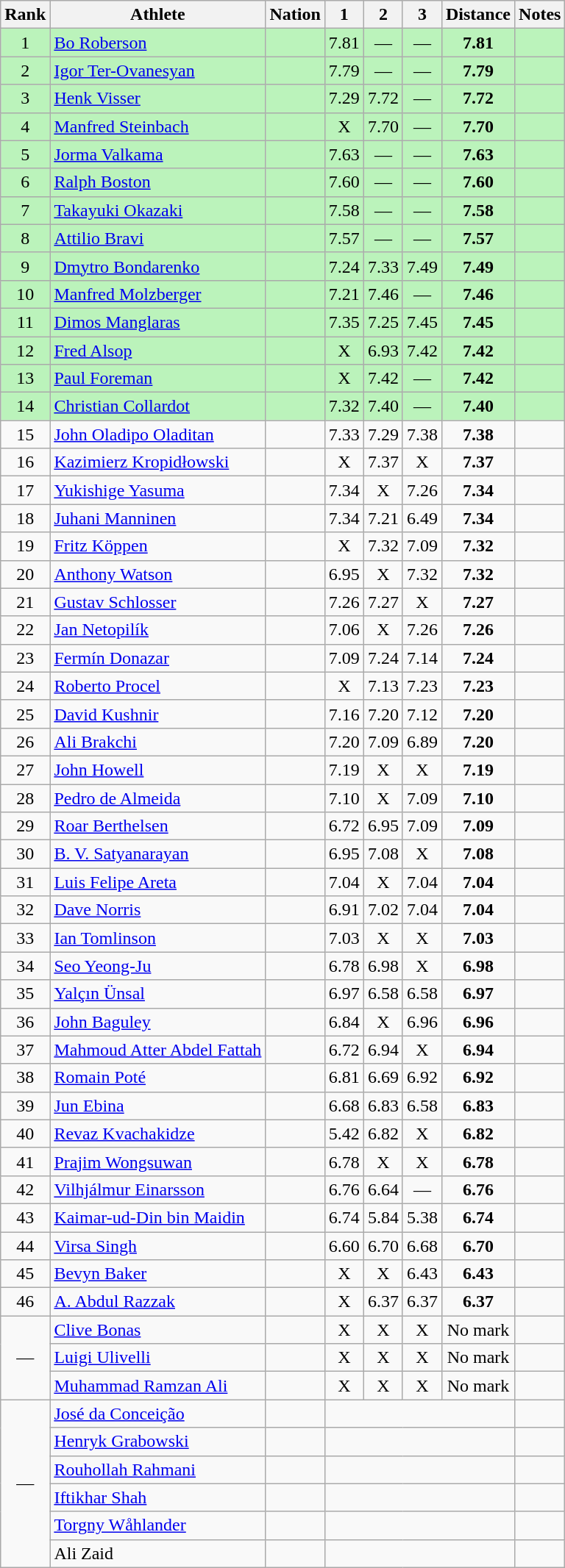<table class="wikitable sortable" style="text-align:center">
<tr>
<th>Rank</th>
<th>Athlete</th>
<th>Nation</th>
<th>1</th>
<th>2</th>
<th>3</th>
<th>Distance</th>
<th>Notes</th>
</tr>
<tr bgcolor=bbf3bb>
<td>1</td>
<td align=left><a href='#'>Bo Roberson</a></td>
<td align=left></td>
<td>7.81</td>
<td data-sort-value=1.00>—</td>
<td data-sort-value=1.00>—</td>
<td><strong>7.81</strong></td>
<td></td>
</tr>
<tr bgcolor=bbf3bb>
<td>2</td>
<td align=left><a href='#'>Igor Ter-Ovanesyan</a></td>
<td align=left></td>
<td>7.79</td>
<td data-sort-value=1.00>—</td>
<td data-sort-value=1.00>—</td>
<td><strong>7.79</strong></td>
<td></td>
</tr>
<tr bgcolor=bbf3bb>
<td>3</td>
<td align=left><a href='#'>Henk Visser</a></td>
<td align=left></td>
<td>7.29</td>
<td>7.72</td>
<td data-sort-value=1.00>—</td>
<td><strong>7.72</strong></td>
<td></td>
</tr>
<tr bgcolor=bbf3bb>
<td>4</td>
<td align=left><a href='#'>Manfred Steinbach</a></td>
<td align=left></td>
<td data-sort-value=1.00>X</td>
<td>7.70</td>
<td data-sort-value=1.00>—</td>
<td><strong>7.70</strong></td>
<td></td>
</tr>
<tr bgcolor=bbf3bb>
<td>5</td>
<td align=left><a href='#'>Jorma Valkama</a></td>
<td align=left></td>
<td>7.63</td>
<td data-sort-value=1.00>—</td>
<td data-sort-value=1.00>—</td>
<td><strong>7.63</strong></td>
<td></td>
</tr>
<tr bgcolor=bbf3bb>
<td>6</td>
<td align=left><a href='#'>Ralph Boston</a></td>
<td align=left></td>
<td>7.60</td>
<td data-sort-value=1.00>—</td>
<td data-sort-value=1.00>—</td>
<td><strong>7.60</strong></td>
<td></td>
</tr>
<tr bgcolor=bbf3bb>
<td>7</td>
<td align=left><a href='#'>Takayuki Okazaki</a></td>
<td align=left></td>
<td>7.58</td>
<td data-sort-value=1.00>—</td>
<td data-sort-value=1.00>—</td>
<td><strong>7.58</strong></td>
<td></td>
</tr>
<tr bgcolor=bbf3bb>
<td>8</td>
<td align=left><a href='#'>Attilio Bravi</a></td>
<td align=left></td>
<td>7.57</td>
<td data-sort-value=1.00>—</td>
<td data-sort-value=1.00>—</td>
<td><strong>7.57</strong></td>
<td></td>
</tr>
<tr bgcolor=bbf3bb>
<td>9</td>
<td align=left><a href='#'>Dmytro Bondarenko</a></td>
<td align=left></td>
<td>7.24</td>
<td>7.33</td>
<td>7.49</td>
<td><strong>7.49</strong></td>
<td></td>
</tr>
<tr bgcolor=bbf3bb>
<td>10</td>
<td align=left><a href='#'>Manfred Molzberger</a></td>
<td align=left></td>
<td>7.21</td>
<td>7.46</td>
<td data-sort-value=1.00>—</td>
<td><strong>7.46</strong></td>
<td></td>
</tr>
<tr bgcolor=bbf3bb>
<td>11</td>
<td align=left><a href='#'>Dimos Manglaras</a></td>
<td align=left></td>
<td>7.35</td>
<td>7.25</td>
<td>7.45</td>
<td><strong>7.45</strong></td>
<td></td>
</tr>
<tr bgcolor=bbf3bb>
<td>12</td>
<td align=left><a href='#'>Fred Alsop</a></td>
<td align=left></td>
<td data-sort-value=1.00>X</td>
<td>6.93</td>
<td>7.42</td>
<td><strong>7.42</strong></td>
<td></td>
</tr>
<tr bgcolor=bbf3bb>
<td>13</td>
<td align=left><a href='#'>Paul Foreman</a></td>
<td align=left></td>
<td data-sort-value=1.00>X</td>
<td>7.42</td>
<td data-sort-value=1.00>—</td>
<td><strong>7.42</strong></td>
<td></td>
</tr>
<tr bgcolor=bbf3bb>
<td>14</td>
<td align=left><a href='#'>Christian Collardot</a></td>
<td align=left></td>
<td>7.32</td>
<td>7.40</td>
<td data-sort-value=1.00>—</td>
<td><strong>7.40</strong></td>
<td></td>
</tr>
<tr>
<td>15</td>
<td align=left><a href='#'>John Oladipo Oladitan</a></td>
<td align=left></td>
<td>7.33</td>
<td>7.29</td>
<td>7.38</td>
<td><strong>7.38</strong></td>
<td></td>
</tr>
<tr>
<td>16</td>
<td align=left><a href='#'>Kazimierz Kropidłowski</a></td>
<td align=left></td>
<td data-sort-value=1.00>X</td>
<td>7.37</td>
<td data-sort-value=1.00>X</td>
<td><strong>7.37</strong></td>
<td></td>
</tr>
<tr>
<td>17</td>
<td align=left><a href='#'>Yukishige Yasuma</a></td>
<td align=left></td>
<td>7.34</td>
<td data-sort-value=1.00>X</td>
<td>7.26</td>
<td><strong>7.34</strong></td>
<td></td>
</tr>
<tr>
<td>18</td>
<td align=left><a href='#'>Juhani Manninen</a></td>
<td align=left></td>
<td>7.34</td>
<td>7.21</td>
<td>6.49</td>
<td><strong>7.34</strong></td>
<td></td>
</tr>
<tr>
<td>19</td>
<td align=left><a href='#'>Fritz Köppen</a></td>
<td align=left></td>
<td data-sort-value=1.00>X</td>
<td>7.32</td>
<td>7.09</td>
<td><strong>7.32</strong></td>
<td></td>
</tr>
<tr>
<td>20</td>
<td align=left><a href='#'>Anthony Watson</a></td>
<td align=left></td>
<td>6.95</td>
<td data-sort-value=1.00>X</td>
<td>7.32</td>
<td><strong>7.32</strong></td>
<td></td>
</tr>
<tr>
<td>21</td>
<td align=left><a href='#'>Gustav Schlosser</a></td>
<td align=left></td>
<td>7.26</td>
<td>7.27</td>
<td data-sort-value=1.00>X</td>
<td><strong>7.27</strong></td>
<td></td>
</tr>
<tr>
<td>22</td>
<td align=left><a href='#'>Jan Netopilík</a></td>
<td align=left></td>
<td>7.06</td>
<td data-sort-value=1.00>X</td>
<td>7.26</td>
<td><strong>7.26</strong></td>
<td></td>
</tr>
<tr>
<td>23</td>
<td align=left><a href='#'>Fermín Donazar</a></td>
<td align=left></td>
<td>7.09</td>
<td>7.24</td>
<td>7.14</td>
<td><strong>7.24</strong></td>
<td></td>
</tr>
<tr>
<td>24</td>
<td align=left><a href='#'>Roberto Procel</a></td>
<td align=left></td>
<td data-sort-value=1.00>X</td>
<td>7.13</td>
<td>7.23</td>
<td><strong>7.23</strong></td>
<td></td>
</tr>
<tr>
<td>25</td>
<td align=left><a href='#'>David Kushnir</a></td>
<td align=left></td>
<td>7.16</td>
<td>7.20</td>
<td>7.12</td>
<td><strong>7.20</strong></td>
<td></td>
</tr>
<tr>
<td>26</td>
<td align=left><a href='#'>Ali Brakchi</a></td>
<td align=left></td>
<td>7.20</td>
<td>7.09</td>
<td>6.89</td>
<td><strong>7.20</strong></td>
<td></td>
</tr>
<tr>
<td>27</td>
<td align=left><a href='#'>John Howell</a></td>
<td align=left></td>
<td>7.19</td>
<td data-sort-value=1.00>X</td>
<td data-sort-value=1.00>X</td>
<td><strong>7.19</strong></td>
<td></td>
</tr>
<tr>
<td>28</td>
<td align=left><a href='#'>Pedro de Almeida</a></td>
<td align=left></td>
<td>7.10</td>
<td data-sort-value=1.00>X</td>
<td>7.09</td>
<td><strong>7.10</strong></td>
<td></td>
</tr>
<tr>
<td>29</td>
<td align=left><a href='#'>Roar Berthelsen</a></td>
<td align=left></td>
<td>6.72</td>
<td>6.95</td>
<td>7.09</td>
<td><strong>7.09</strong></td>
<td></td>
</tr>
<tr>
<td>30</td>
<td align=left><a href='#'>B. V. Satyanarayan</a></td>
<td align=left></td>
<td>6.95</td>
<td>7.08</td>
<td data-sort-value=1.00>X</td>
<td><strong>7.08</strong></td>
<td></td>
</tr>
<tr>
<td>31</td>
<td align=left><a href='#'>Luis Felipe Areta</a></td>
<td align=left></td>
<td>7.04</td>
<td data-sort-value=1.00>X</td>
<td>7.04</td>
<td><strong>7.04</strong></td>
<td></td>
</tr>
<tr>
<td>32</td>
<td align=left><a href='#'>Dave Norris</a></td>
<td align=left></td>
<td>6.91</td>
<td>7.02</td>
<td>7.04</td>
<td><strong>7.04</strong></td>
<td></td>
</tr>
<tr>
<td>33</td>
<td align=left><a href='#'>Ian Tomlinson</a></td>
<td align=left></td>
<td>7.03</td>
<td data-sort-value=1.00>X</td>
<td data-sort-value=1.00>X</td>
<td><strong>7.03</strong></td>
<td></td>
</tr>
<tr>
<td>34</td>
<td align=left><a href='#'>Seo Yeong-Ju</a></td>
<td align=left></td>
<td>6.78</td>
<td>6.98</td>
<td data-sort-value=1.00>X</td>
<td><strong>6.98</strong></td>
<td></td>
</tr>
<tr>
<td>35</td>
<td align=left><a href='#'>Yalçın Ünsal</a></td>
<td align=left></td>
<td>6.97</td>
<td>6.58</td>
<td>6.58</td>
<td><strong>6.97</strong></td>
<td></td>
</tr>
<tr>
<td>36</td>
<td align=left><a href='#'>John Baguley</a></td>
<td align=left></td>
<td>6.84</td>
<td data-sort-value=1.00>X</td>
<td>6.96</td>
<td><strong>6.96</strong></td>
<td></td>
</tr>
<tr>
<td>37</td>
<td align=left><a href='#'>Mahmoud Atter Abdel Fattah</a></td>
<td align=left></td>
<td>6.72</td>
<td>6.94</td>
<td data-sort-value=1.00>X</td>
<td><strong>6.94</strong></td>
<td></td>
</tr>
<tr>
<td>38</td>
<td align=left><a href='#'>Romain Poté</a></td>
<td align=left></td>
<td>6.81</td>
<td>6.69</td>
<td>6.92</td>
<td><strong>6.92</strong></td>
<td></td>
</tr>
<tr>
<td>39</td>
<td align=left><a href='#'>Jun Ebina</a></td>
<td align=left></td>
<td>6.68</td>
<td>6.83</td>
<td>6.58</td>
<td><strong>6.83</strong></td>
<td></td>
</tr>
<tr>
<td>40</td>
<td align=left><a href='#'>Revaz Kvachakidze</a></td>
<td align=left></td>
<td>5.42</td>
<td>6.82</td>
<td data-sort-value=1.00>X</td>
<td><strong>6.82</strong></td>
<td></td>
</tr>
<tr>
<td>41</td>
<td align=left><a href='#'>Prajim Wongsuwan</a></td>
<td align=left></td>
<td>6.78</td>
<td data-sort-value=1.00>X</td>
<td data-sort-value=1.00>X</td>
<td><strong>6.78</strong></td>
<td></td>
</tr>
<tr>
<td>42</td>
<td align=left><a href='#'>Vilhjálmur Einarsson</a></td>
<td align=left></td>
<td>6.76</td>
<td>6.64</td>
<td data-sort-value=1.00>—</td>
<td><strong>6.76</strong></td>
<td></td>
</tr>
<tr>
<td>43</td>
<td align=left><a href='#'>Kaimar-ud-Din bin Maidin</a></td>
<td align=left></td>
<td>6.74</td>
<td>5.84</td>
<td>5.38</td>
<td><strong>6.74</strong></td>
<td></td>
</tr>
<tr>
<td>44</td>
<td align=left><a href='#'>Virsa Singh</a></td>
<td align=left></td>
<td>6.60</td>
<td>6.70</td>
<td>6.68</td>
<td><strong>6.70</strong></td>
<td></td>
</tr>
<tr>
<td>45</td>
<td align=left><a href='#'>Bevyn Baker</a></td>
<td align=left></td>
<td data-sort-value=1.00>X</td>
<td data-sort-value=1.00>X</td>
<td>6.43</td>
<td><strong>6.43</strong></td>
<td></td>
</tr>
<tr>
<td>46</td>
<td align=left><a href='#'>A. Abdul Razzak</a></td>
<td align=left></td>
<td data-sort-value=1.00>X</td>
<td>6.37</td>
<td>6.37</td>
<td><strong>6.37</strong></td>
<td></td>
</tr>
<tr>
<td rowspan=3 data-sort-value=47>—</td>
<td align=left><a href='#'>Clive Bonas</a></td>
<td align=left></td>
<td data-sort-value=1.00>X</td>
<td data-sort-value=1.00>X</td>
<td data-sort-value=1.00>X</td>
<td data-sort-value=1.00>No mark</td>
<td></td>
</tr>
<tr>
<td align=left><a href='#'>Luigi Ulivelli</a></td>
<td align=left></td>
<td data-sort-value=1.00>X</td>
<td data-sort-value=1.00>X</td>
<td data-sort-value=1.00>X</td>
<td data-sort-value=1.00>No mark</td>
<td></td>
</tr>
<tr>
<td align=left><a href='#'>Muhammad Ramzan Ali</a></td>
<td align=left></td>
<td data-sort-value=1.00>X</td>
<td data-sort-value=1.00>X</td>
<td data-sort-value=1.00>X</td>
<td data-sort-value=1.00>No mark</td>
<td></td>
</tr>
<tr>
<td rowspan=6 data-sort-value=50>—</td>
<td align=left><a href='#'>José da Conceição</a></td>
<td align=left></td>
<td colspan=4 data-sort-value=0.00></td>
<td></td>
</tr>
<tr>
<td align=left><a href='#'>Henryk Grabowski</a></td>
<td align=left></td>
<td colspan=4 data-sort-value=0.00></td>
<td></td>
</tr>
<tr>
<td align=left><a href='#'>Rouhollah Rahmani</a></td>
<td align=left></td>
<td colspan=4 data-sort-value=0.00></td>
<td></td>
</tr>
<tr>
<td align=left><a href='#'>Iftikhar Shah</a></td>
<td align=left></td>
<td colspan=4 data-sort-value=0.00></td>
<td></td>
</tr>
<tr>
<td align=left><a href='#'>Torgny Wåhlander</a></td>
<td align=left></td>
<td colspan=4 data-sort-value=0.00></td>
<td></td>
</tr>
<tr>
<td align=left>Ali Zaid</td>
<td align=left></td>
<td colspan=4 data-sort-value=0.00></td>
<td></td>
</tr>
</table>
